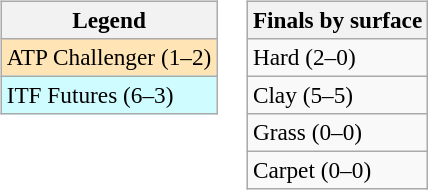<table>
<tr valign=top>
<td><br><table class=wikitable style=font-size:97%>
<tr>
<th>Legend</th>
</tr>
<tr bgcolor=moccasin>
<td>ATP Challenger (1–2)</td>
</tr>
<tr bgcolor=cffcff>
<td>ITF Futures (6–3)</td>
</tr>
</table>
</td>
<td><br><table class=wikitable style=font-size:97%>
<tr>
<th>Finals by surface</th>
</tr>
<tr>
<td>Hard (2–0)</td>
</tr>
<tr>
<td>Clay (5–5)</td>
</tr>
<tr>
<td>Grass (0–0)</td>
</tr>
<tr>
<td>Carpet (0–0)</td>
</tr>
</table>
</td>
</tr>
</table>
